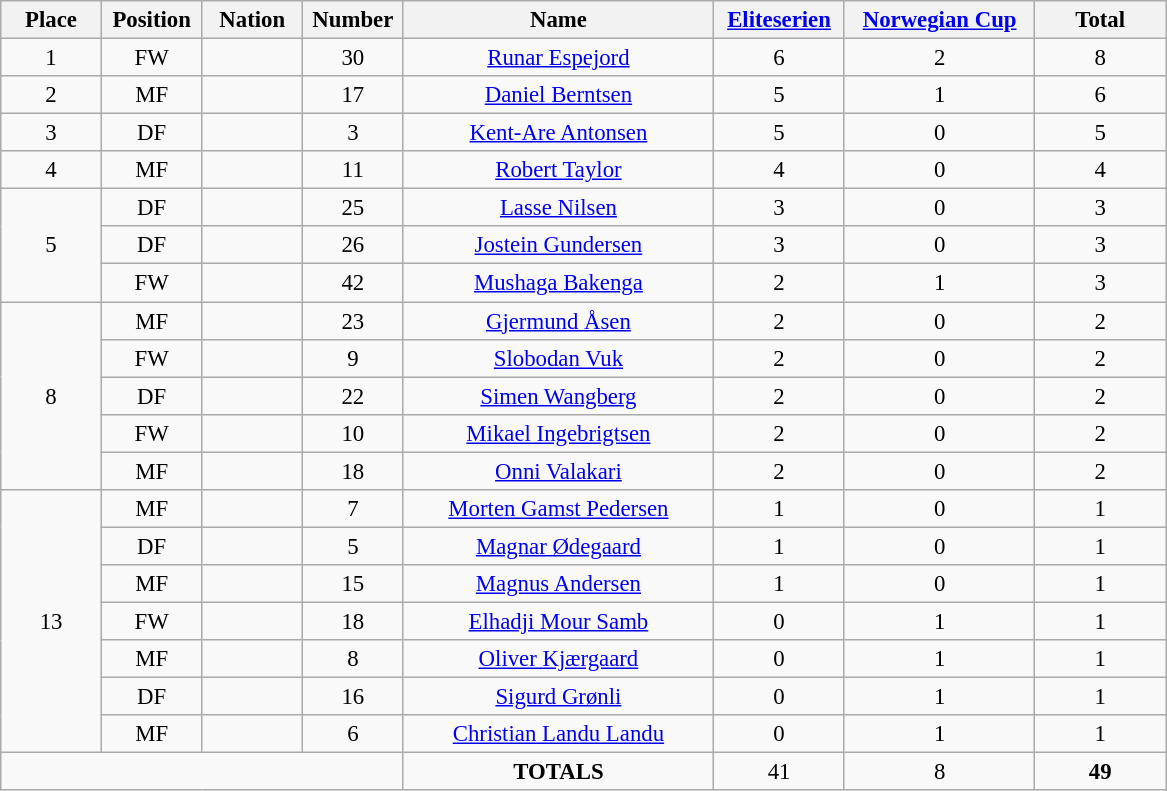<table class="wikitable" style="font-size: 95%; text-align: center;">
<tr>
<th width=60>Place</th>
<th width=60>Position</th>
<th width=60>Nation</th>
<th width=60>Number</th>
<th width=200>Name</th>
<th width=80><a href='#'>Eliteserien</a></th>
<th width=120><a href='#'>Norwegian Cup</a></th>
<th width=80><strong>Total</strong></th>
</tr>
<tr>
<td>1</td>
<td>FW</td>
<td></td>
<td>30</td>
<td><a href='#'>Runar Espejord</a></td>
<td>6</td>
<td>2</td>
<td>8</td>
</tr>
<tr>
<td>2</td>
<td>MF</td>
<td></td>
<td>17</td>
<td><a href='#'>Daniel Berntsen</a></td>
<td>5</td>
<td>1</td>
<td>6</td>
</tr>
<tr>
<td>3</td>
<td>DF</td>
<td></td>
<td>3</td>
<td><a href='#'>Kent-Are Antonsen</a></td>
<td>5</td>
<td>0</td>
<td>5</td>
</tr>
<tr>
<td>4</td>
<td>MF</td>
<td></td>
<td>11</td>
<td><a href='#'>Robert Taylor</a></td>
<td>4</td>
<td>0</td>
<td>4</td>
</tr>
<tr>
<td rowspan="3">5</td>
<td>DF</td>
<td></td>
<td>25</td>
<td><a href='#'>Lasse Nilsen</a></td>
<td>3</td>
<td>0</td>
<td>3</td>
</tr>
<tr>
<td>DF</td>
<td></td>
<td>26</td>
<td><a href='#'>Jostein Gundersen</a></td>
<td>3</td>
<td>0</td>
<td>3</td>
</tr>
<tr>
<td>FW</td>
<td></td>
<td>42</td>
<td><a href='#'>Mushaga Bakenga</a></td>
<td>2</td>
<td>1</td>
<td>3</td>
</tr>
<tr>
<td rowspan="5">8</td>
<td>MF</td>
<td></td>
<td>23</td>
<td><a href='#'>Gjermund Åsen</a></td>
<td>2</td>
<td>0</td>
<td>2</td>
</tr>
<tr>
<td>FW</td>
<td></td>
<td>9</td>
<td><a href='#'>Slobodan Vuk</a></td>
<td>2</td>
<td>0</td>
<td>2</td>
</tr>
<tr>
<td>DF</td>
<td></td>
<td>22</td>
<td><a href='#'>Simen Wangberg</a></td>
<td>2</td>
<td>0</td>
<td>2</td>
</tr>
<tr>
<td>FW</td>
<td></td>
<td>10</td>
<td><a href='#'>Mikael Ingebrigtsen</a></td>
<td>2</td>
<td>0</td>
<td>2</td>
</tr>
<tr>
<td>MF</td>
<td></td>
<td>18</td>
<td><a href='#'>Onni Valakari</a></td>
<td>2</td>
<td>0</td>
<td>2</td>
</tr>
<tr>
<td rowspan="7">13</td>
<td>MF</td>
<td></td>
<td>7</td>
<td><a href='#'>Morten Gamst Pedersen</a></td>
<td>1</td>
<td>0</td>
<td>1</td>
</tr>
<tr>
<td>DF</td>
<td></td>
<td>5</td>
<td><a href='#'>Magnar Ødegaard</a></td>
<td>1</td>
<td>0</td>
<td>1</td>
</tr>
<tr>
<td>MF</td>
<td></td>
<td>15</td>
<td><a href='#'>Magnus Andersen</a></td>
<td>1</td>
<td>0</td>
<td>1</td>
</tr>
<tr>
<td>FW</td>
<td></td>
<td>18</td>
<td><a href='#'>Elhadji Mour Samb</a></td>
<td>0</td>
<td>1</td>
<td>1</td>
</tr>
<tr>
<td>MF</td>
<td></td>
<td>8</td>
<td><a href='#'>Oliver Kjærgaard</a></td>
<td>0</td>
<td>1</td>
<td>1</td>
</tr>
<tr>
<td>DF</td>
<td></td>
<td>16</td>
<td><a href='#'>Sigurd Grønli</a></td>
<td>0</td>
<td>1</td>
<td>1</td>
</tr>
<tr>
<td>MF</td>
<td></td>
<td>6</td>
<td><a href='#'>Christian Landu Landu</a></td>
<td>0</td>
<td>1</td>
<td>1</td>
</tr>
<tr>
<td colspan="4"></td>
<td><strong>TOTALS</strong></td>
<td>41</td>
<td>8</td>
<td><strong>49</strong></td>
</tr>
</table>
